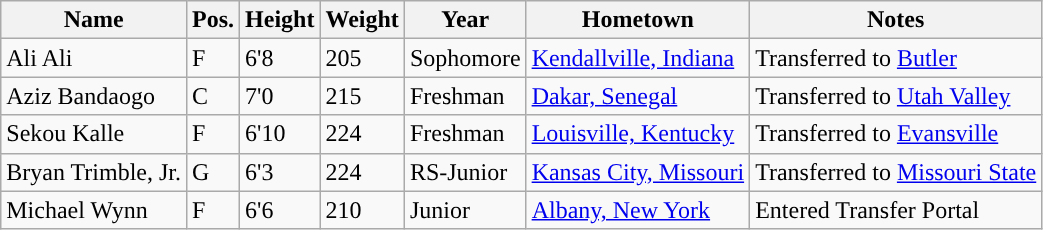<table class="wikitable sortable" border="1">
<tr align=center>
<th>Name</th>
<th>Pos.</th>
<th>Height</th>
<th>Weight</th>
<th>Year</th>
<th>Hometown</th>
<th>Notes</th>
</tr>
<tr>
<td>Ali Ali</td>
<td>F</td>
<td>6'8</td>
<td>205</td>
<td>Sophomore</td>
<td><a href='#'>Kendallville, Indiana</a></td>
<td>Transferred to <a href='#'>Butler</a></td>
</tr>
<tr>
<td>Aziz Bandaogo</td>
<td>C</td>
<td>7'0</td>
<td>215</td>
<td>Freshman</td>
<td><a href='#'>Dakar, Senegal</a></td>
<td>Transferred to <a href='#'>Utah Valley</a></td>
</tr>
<tr>
<td>Sekou Kalle</td>
<td>F</td>
<td>6'10</td>
<td>224</td>
<td>Freshman</td>
<td><a href='#'>Louisville, Kentucky</a></td>
<td>Transferred to <a href='#'>Evansville</a></td>
</tr>
<tr>
<td>Bryan Trimble, Jr.</td>
<td>G</td>
<td>6'3</td>
<td>224</td>
<td>RS-Junior</td>
<td><a href='#'>Kansas City, Missouri</a></td>
<td>Transferred to <a href='#'>Missouri State</a></td>
</tr>
<tr>
<td>Michael Wynn</td>
<td>F</td>
<td>6'6</td>
<td>210</td>
<td>Junior</td>
<td><a href='#'>Albany, New York</a></td>
<td>Entered Transfer Portal</td>
</tr>
</table>
